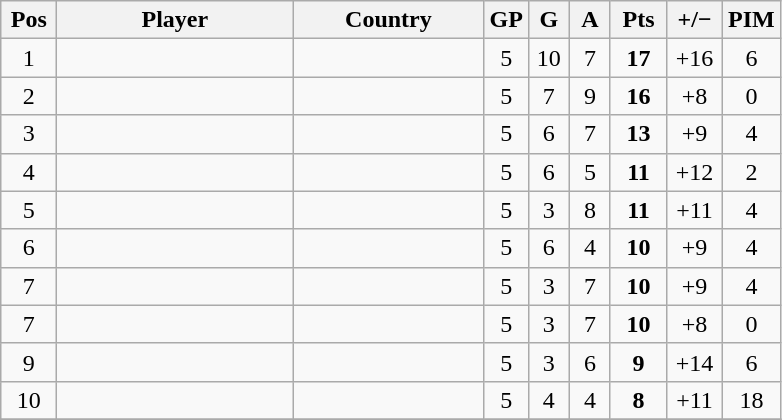<table class="wikitable sortable" style="text-align: center;">
<tr>
<th width=30>Pos</th>
<th width=150>Player</th>
<th width=120>Country</th>
<th width=20>GP</th>
<th width=20>G</th>
<th width=20>A</th>
<th width=30>Pts</th>
<th width=30>+/−</th>
<th width=30>PIM</th>
</tr>
<tr>
<td>1</td>
<td align=left></td>
<td align=left></td>
<td>5</td>
<td>10</td>
<td>7</td>
<td><strong>17</strong></td>
<td>+16</td>
<td>6</td>
</tr>
<tr>
<td>2</td>
<td align=left></td>
<td align=left></td>
<td>5</td>
<td>7</td>
<td>9</td>
<td><strong>16</strong></td>
<td>+8</td>
<td>0</td>
</tr>
<tr>
<td>3</td>
<td align=left></td>
<td align=left></td>
<td>5</td>
<td>6</td>
<td>7</td>
<td><strong>13</strong></td>
<td>+9</td>
<td>4</td>
</tr>
<tr>
<td>4</td>
<td align=left></td>
<td align=left></td>
<td>5</td>
<td>6</td>
<td>5</td>
<td><strong>11</strong></td>
<td>+12</td>
<td>2</td>
</tr>
<tr>
<td>5</td>
<td align=left></td>
<td align=left></td>
<td>5</td>
<td>3</td>
<td>8</td>
<td><strong>11</strong></td>
<td>+11</td>
<td>4</td>
</tr>
<tr>
<td>6</td>
<td align=left></td>
<td align=left></td>
<td>5</td>
<td>6</td>
<td>4</td>
<td><strong>10</strong></td>
<td>+9</td>
<td>4</td>
</tr>
<tr>
<td>7</td>
<td align=left></td>
<td align=left></td>
<td>5</td>
<td>3</td>
<td>7</td>
<td><strong>10</strong></td>
<td>+9</td>
<td>4</td>
</tr>
<tr>
<td>7</td>
<td align=left></td>
<td align=left></td>
<td>5</td>
<td>3</td>
<td>7</td>
<td><strong>10</strong></td>
<td>+8</td>
<td>0</td>
</tr>
<tr>
<td>9</td>
<td align=left></td>
<td align=left></td>
<td>5</td>
<td>3</td>
<td>6</td>
<td><strong>9</strong></td>
<td>+14</td>
<td>6</td>
</tr>
<tr>
<td>10</td>
<td align=left></td>
<td align=left></td>
<td>5</td>
<td>4</td>
<td>4</td>
<td><strong>8</strong></td>
<td>+11</td>
<td>18</td>
</tr>
<tr>
</tr>
</table>
